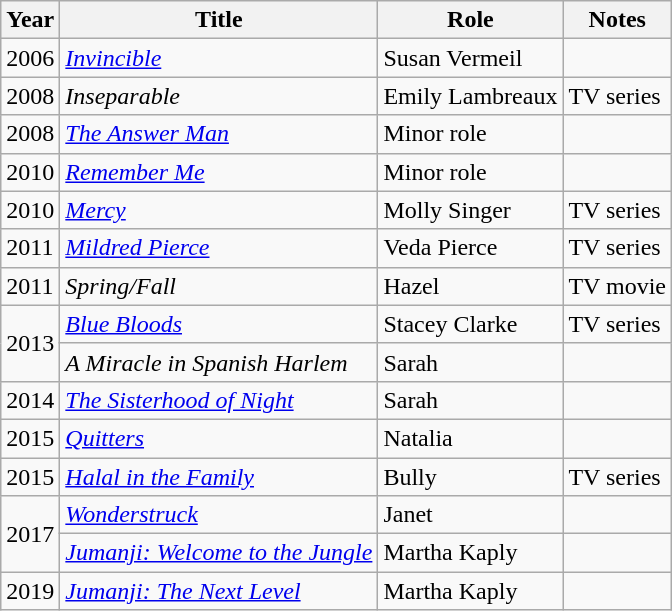<table class="wikitable sortable">
<tr>
<th>Year</th>
<th>Title</th>
<th>Role</th>
<th>Notes</th>
</tr>
<tr>
<td>2006</td>
<td><em><a href='#'>Invincible</a></em></td>
<td>Susan Vermeil</td>
<td></td>
</tr>
<tr>
<td>2008</td>
<td><em>Inseparable</em></td>
<td>Emily Lambreaux</td>
<td>TV series</td>
</tr>
<tr>
<td>2008</td>
<td><em><a href='#'>The Answer Man</a></em></td>
<td>Minor role</td>
<td></td>
</tr>
<tr>
<td>2010</td>
<td><em><a href='#'>Remember Me</a></em></td>
<td>Minor role</td>
<td></td>
</tr>
<tr>
<td>2010</td>
<td><em><a href='#'>Mercy</a></em></td>
<td>Molly Singer</td>
<td>TV series</td>
</tr>
<tr>
<td>2011</td>
<td><em><a href='#'>Mildred Pierce</a></em></td>
<td>Veda Pierce</td>
<td>TV series</td>
</tr>
<tr>
<td>2011</td>
<td><em>Spring/Fall</em></td>
<td>Hazel</td>
<td>TV movie</td>
</tr>
<tr>
<td rowspan="2">2013</td>
<td><em><a href='#'>Blue Bloods</a></em></td>
<td>Stacey Clarke</td>
<td>TV series</td>
</tr>
<tr>
<td><em>A Miracle in Spanish Harlem</em></td>
<td>Sarah</td>
<td></td>
</tr>
<tr>
<td>2014</td>
<td><em><a href='#'>The Sisterhood of Night</a></em></td>
<td>Sarah</td>
<td></td>
</tr>
<tr>
<td>2015</td>
<td><em><a href='#'>Quitters</a></em></td>
<td>Natalia</td>
<td></td>
</tr>
<tr>
<td>2015</td>
<td><em><a href='#'>Halal in the Family</a></em></td>
<td>Bully</td>
<td>TV series</td>
</tr>
<tr>
<td rowspan="2">2017</td>
<td><em><a href='#'>Wonderstruck</a></em></td>
<td>Janet</td>
<td></td>
</tr>
<tr>
<td><em><a href='#'>Jumanji: Welcome to the Jungle</a></em></td>
<td>Martha Kaply</td>
<td></td>
</tr>
<tr>
<td>2019</td>
<td><em><a href='#'>Jumanji: The Next Level</a></em></td>
<td>Martha Kaply</td>
<td></td>
</tr>
</table>
